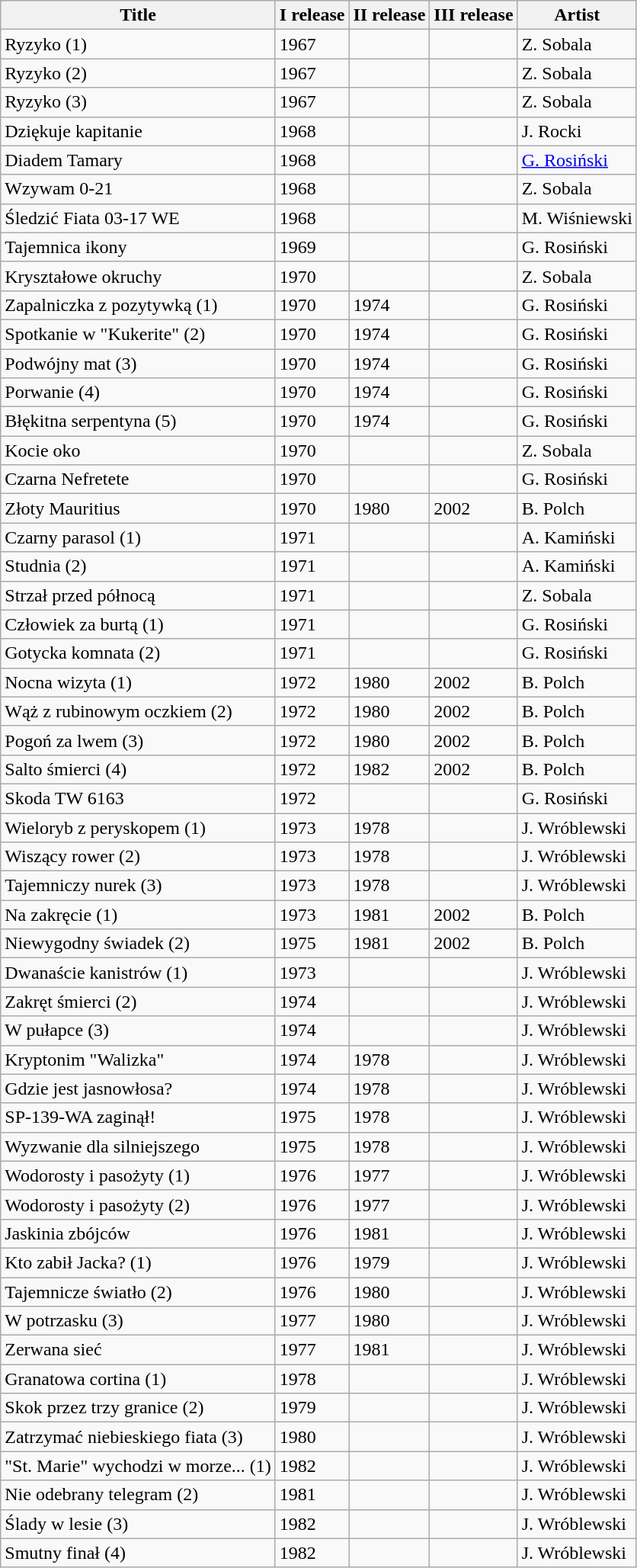<table class="wikitable">
<tr>
<th>Title</th>
<th>I release</th>
<th>II release</th>
<th>III release</th>
<th>Artist</th>
</tr>
<tr>
<td>Ryzyko (1)</td>
<td>1967</td>
<td> </td>
<td> </td>
<td>Z. Sobala</td>
</tr>
<tr>
<td>Ryzyko (2)</td>
<td>1967</td>
<td> </td>
<td> </td>
<td>Z. Sobala</td>
</tr>
<tr>
<td>Ryzyko (3)</td>
<td>1967</td>
<td> </td>
<td> </td>
<td>Z. Sobala</td>
</tr>
<tr>
<td>Dziękuje kapitanie</td>
<td>1968</td>
<td> </td>
<td> </td>
<td>J. Rocki</td>
</tr>
<tr>
<td>Diadem Tamary</td>
<td>1968</td>
<td> </td>
<td> </td>
<td><a href='#'>G. Rosiński</a></td>
</tr>
<tr>
<td>Wzywam 0-21</td>
<td>1968</td>
<td> </td>
<td> </td>
<td>Z. Sobala</td>
</tr>
<tr>
<td>Śledzić Fiata 03-17 WE</td>
<td>1968</td>
<td> </td>
<td> </td>
<td>M. Wiśniewski</td>
</tr>
<tr>
<td>Tajemnica ikony</td>
<td>1969</td>
<td> </td>
<td> </td>
<td>G. Rosiński</td>
</tr>
<tr>
<td>Kryształowe okruchy</td>
<td>1970</td>
<td> </td>
<td> </td>
<td>Z. Sobala</td>
</tr>
<tr>
<td>Zapalniczka z pozytywką (1)</td>
<td>1970</td>
<td>1974</td>
<td> </td>
<td>G. Rosiński</td>
</tr>
<tr>
<td>Spotkanie w "Kukerite" (2)</td>
<td>1970</td>
<td>1974</td>
<td> </td>
<td>G. Rosiński</td>
</tr>
<tr>
<td>Podwójny mat (3)</td>
<td>1970</td>
<td>1974</td>
<td> </td>
<td>G. Rosiński</td>
</tr>
<tr>
<td>Porwanie (4)</td>
<td>1970</td>
<td>1974</td>
<td> </td>
<td>G. Rosiński</td>
</tr>
<tr>
<td>Błękitna serpentyna (5)</td>
<td>1970</td>
<td>1974</td>
<td> </td>
<td>G. Rosiński</td>
</tr>
<tr>
<td>Kocie oko</td>
<td>1970</td>
<td> </td>
<td> </td>
<td>Z. Sobala</td>
</tr>
<tr>
<td>Czarna Nefretete</td>
<td>1970</td>
<td> </td>
<td> </td>
<td>G. Rosiński</td>
</tr>
<tr>
<td>Złoty Mauritius</td>
<td>1970</td>
<td>1980</td>
<td>2002</td>
<td>B. Polch</td>
</tr>
<tr>
<td>Czarny parasol (1)</td>
<td>1971</td>
<td> </td>
<td> </td>
<td>A. Kamiński</td>
</tr>
<tr>
<td>Studnia (2)</td>
<td>1971</td>
<td> </td>
<td> </td>
<td>A. Kamiński</td>
</tr>
<tr>
<td>Strzał przed północą</td>
<td>1971</td>
<td> </td>
<td> </td>
<td>Z. Sobala</td>
</tr>
<tr>
<td>Człowiek za burtą (1)</td>
<td>1971</td>
<td> </td>
<td> </td>
<td>G. Rosiński</td>
</tr>
<tr>
<td>Gotycka komnata (2)</td>
<td>1971</td>
<td> </td>
<td> </td>
<td>G. Rosiński</td>
</tr>
<tr>
<td>Nocna wizyta (1)</td>
<td>1972</td>
<td>1980</td>
<td>2002</td>
<td>B. Polch</td>
</tr>
<tr>
<td>Wąż z rubinowym oczkiem (2)</td>
<td>1972</td>
<td>1980</td>
<td>2002</td>
<td>B. Polch</td>
</tr>
<tr>
<td>Pogoń za lwem (3)</td>
<td>1972</td>
<td>1980</td>
<td>2002</td>
<td>B. Polch</td>
</tr>
<tr>
<td>Salto śmierci (4)</td>
<td>1972</td>
<td>1982</td>
<td>2002</td>
<td>B. Polch</td>
</tr>
<tr>
<td>Skoda TW 6163</td>
<td>1972</td>
<td> </td>
<td> </td>
<td>G. Rosiński</td>
</tr>
<tr>
<td>Wieloryb z peryskopem (1)</td>
<td>1973</td>
<td>1978</td>
<td> </td>
<td>J. Wróblewski</td>
</tr>
<tr>
<td>Wiszący rower (2)</td>
<td>1973</td>
<td>1978</td>
<td> </td>
<td>J. Wróblewski</td>
</tr>
<tr>
<td>Tajemniczy nurek (3)</td>
<td>1973</td>
<td>1978</td>
<td> </td>
<td>J. Wróblewski</td>
</tr>
<tr>
<td>Na zakręcie (1)</td>
<td>1973</td>
<td>1981</td>
<td>2002</td>
<td>B. Polch</td>
</tr>
<tr>
<td>Niewygodny świadek (2)</td>
<td>1975</td>
<td>1981</td>
<td>2002</td>
<td>B. Polch</td>
</tr>
<tr>
<td>Dwanaście kanistrów (1)</td>
<td>1973</td>
<td> </td>
<td> </td>
<td>J. Wróblewski</td>
</tr>
<tr>
<td>Zakręt śmierci (2)</td>
<td>1974</td>
<td> </td>
<td> </td>
<td>J. Wróblewski</td>
</tr>
<tr>
<td>W pułapce (3)</td>
<td>1974</td>
<td> </td>
<td> </td>
<td>J. Wróblewski</td>
</tr>
<tr>
<td>Kryptonim "Walizka"</td>
<td>1974</td>
<td>1978</td>
<td> </td>
<td>J. Wróblewski</td>
</tr>
<tr>
<td>Gdzie jest jasnowłosa?</td>
<td>1974</td>
<td>1978</td>
<td> </td>
<td>J. Wróblewski</td>
</tr>
<tr>
<td>SP-139-WA zaginął!</td>
<td>1975</td>
<td>1978</td>
<td> </td>
<td>J. Wróblewski</td>
</tr>
<tr>
<td>Wyzwanie dla silniejszego</td>
<td>1975</td>
<td>1978</td>
<td> </td>
<td>J. Wróblewski</td>
</tr>
<tr>
<td>Wodorosty i pasożyty (1)</td>
<td>1976</td>
<td>1977</td>
<td> </td>
<td>J. Wróblewski</td>
</tr>
<tr>
<td>Wodorosty i pasożyty (2)</td>
<td>1976</td>
<td>1977</td>
<td> </td>
<td>J. Wróblewski</td>
</tr>
<tr>
<td>Jaskinia zbójców</td>
<td>1976</td>
<td>1981</td>
<td> </td>
<td>J. Wróblewski</td>
</tr>
<tr>
<td>Kto zabił Jacka? (1)</td>
<td>1976</td>
<td>1979</td>
<td> </td>
<td>J. Wróblewski</td>
</tr>
<tr>
<td>Tajemnicze światło (2)</td>
<td>1976</td>
<td>1980</td>
<td> </td>
<td>J. Wróblewski</td>
</tr>
<tr>
<td>W potrzasku (3)</td>
<td>1977</td>
<td>1980</td>
<td> </td>
<td>J. Wróblewski</td>
</tr>
<tr>
<td>Zerwana sieć</td>
<td>1977</td>
<td>1981</td>
<td> </td>
<td>J. Wróblewski</td>
</tr>
<tr>
<td>Granatowa cortina (1)</td>
<td>1978</td>
<td> </td>
<td> </td>
<td>J. Wróblewski</td>
</tr>
<tr>
<td>Skok przez trzy granice (2)</td>
<td>1979</td>
<td> </td>
<td> </td>
<td>J. Wróblewski</td>
</tr>
<tr>
<td>Zatrzymać niebieskiego fiata (3)</td>
<td>1980</td>
<td> </td>
<td> </td>
<td>J. Wróblewski</td>
</tr>
<tr>
<td>"St. Marie" wychodzi w morze... (1)</td>
<td>1982</td>
<td> </td>
<td> </td>
<td>J. Wróblewski</td>
</tr>
<tr>
<td>Nie odebrany telegram (2)</td>
<td>1981</td>
<td> </td>
<td> </td>
<td>J. Wróblewski</td>
</tr>
<tr>
<td>Ślady w lesie (3)</td>
<td>1982</td>
<td> </td>
<td> </td>
<td>J. Wróblewski</td>
</tr>
<tr>
<td>Smutny finał (4)</td>
<td>1982</td>
<td> </td>
<td> </td>
<td>J. Wróblewski</td>
</tr>
</table>
